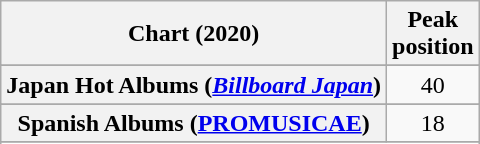<table class="wikitable sortable plainrowheaders" style="text-align:center">
<tr>
<th scope="col">Chart (2020)</th>
<th scope="col">Peak<br>position</th>
</tr>
<tr>
</tr>
<tr>
</tr>
<tr>
</tr>
<tr>
</tr>
<tr>
</tr>
<tr>
</tr>
<tr>
</tr>
<tr>
</tr>
<tr>
</tr>
<tr>
</tr>
<tr>
</tr>
<tr>
<th scope="row">Japan Hot Albums (<em><a href='#'>Billboard Japan</a></em>)</th>
<td>40</td>
</tr>
<tr>
</tr>
<tr>
</tr>
<tr>
</tr>
<tr>
</tr>
<tr>
</tr>
<tr>
<th scope="row">Spanish Albums (<a href='#'>PROMUSICAE</a>)</th>
<td>18</td>
</tr>
<tr>
</tr>
<tr>
</tr>
<tr>
</tr>
<tr>
</tr>
<tr>
</tr>
</table>
